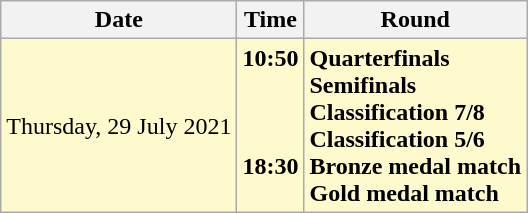<table class="wikitable">
<tr>
<th>Date</th>
<th>Time</th>
<th>Round</th>
</tr>
<tr style=background:lemonchiffon>
<td>Thursday, 29 July 2021</td>
<td><strong>10:50</strong><br> <br> <br> <br><strong>18:30</strong><br> </td>
<td><strong>Quarterfinals</strong><br><strong>Semifinals</strong><br><strong>Classification 7/8</strong><br><strong>Classification 5/6</strong><br><strong>Bronze medal match</strong><br><strong>Gold medal match</strong></td>
</tr>
</table>
